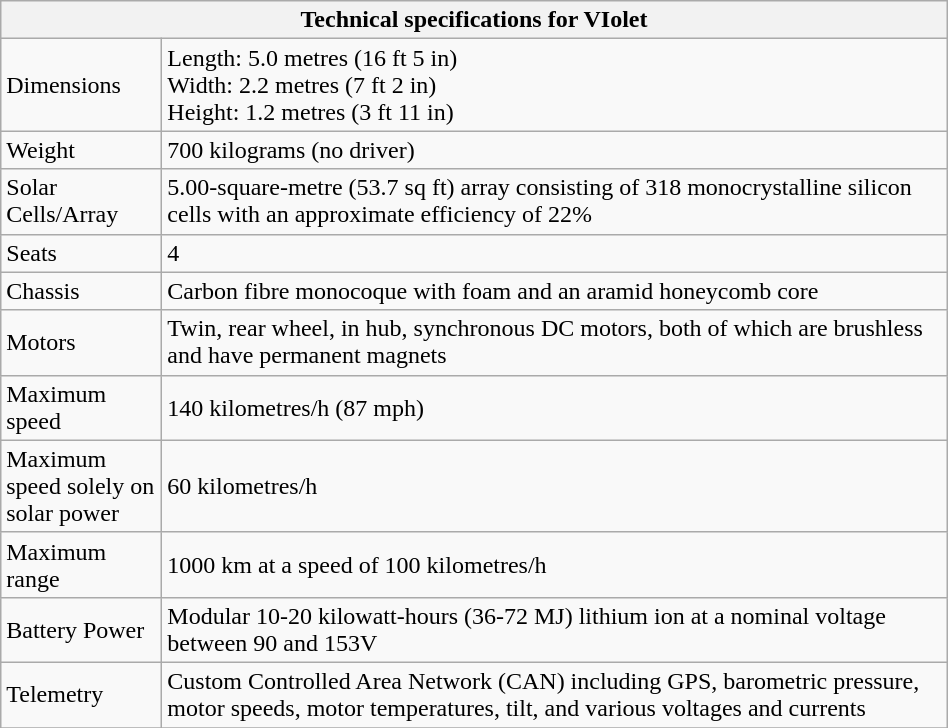<table class="wikitable" style="width: 50%">
<tr>
<th colspan="2">Technical specifications for VIolet</th>
</tr>
<tr>
<td width="100pt">Dimensions</td>
<td>Length: 5.0 metres (16 ft 5 in)<br>Width: 2.2 metres (7 ft 2 in)<br>Height: 1.2 metres (3 ft 11 in)</td>
</tr>
<tr>
<td>Weight</td>
<td>700 kilograms (no driver)</td>
</tr>
<tr>
<td>Solar Cells/Array</td>
<td>5.00-square-metre (53.7 sq ft) array consisting of 318 monocrystalline silicon cells with an approximate efficiency of 22%</td>
</tr>
<tr>
<td>Seats</td>
<td>4</td>
</tr>
<tr>
<td>Chassis</td>
<td>Carbon fibre monocoque with foam and an aramid honeycomb core</td>
</tr>
<tr>
<td>Motors</td>
<td>Twin, rear wheel, in hub, synchronous DC motors, both of which are brushless and have permanent magnets</td>
</tr>
<tr>
<td>Maximum speed</td>
<td>140 kilometres/h (87 mph)</td>
</tr>
<tr>
<td>Maximum speed solely on solar power</td>
<td>60 kilometres/h</td>
</tr>
<tr>
<td>Maximum range</td>
<td>1000 km at a speed of 100 kilometres/h</td>
</tr>
<tr>
<td>Battery Power</td>
<td>Modular 10-20 kilowatt-hours (36-72 MJ) lithium ion at a nominal voltage between 90 and 153V</td>
</tr>
<tr>
<td>Telemetry</td>
<td>Custom Controlled Area Network (CAN) including GPS, barometric pressure, motor speeds, motor temperatures, tilt, and various voltages and currents</td>
</tr>
<tr>
</tr>
</table>
